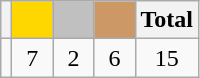<table class="wikitable">
<tr>
<th></th>
<th style="background-color:gold">        </th>
<th style="background-color:silver">      </th>
<th style="background-color:#CC9966">      </th>
<th>Total</th>
</tr>
<tr align="center">
<td></td>
<td>7</td>
<td>2</td>
<td>6</td>
<td>15</td>
</tr>
</table>
